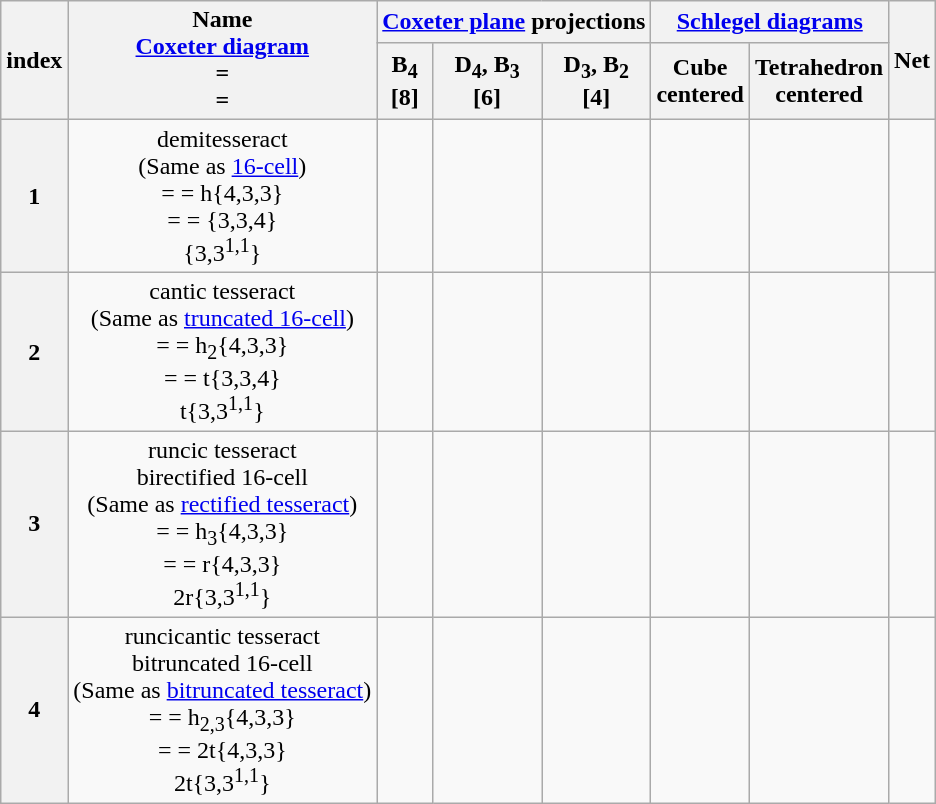<table class="wikitable">
<tr>
<th rowspan=2>index</th>
<th rowspan=2>Name<br><a href='#'>Coxeter diagram</a><br> = <br> = </th>
<th colspan=3><a href='#'>Coxeter plane</a> projections</th>
<th colspan=2><a href='#'>Schlegel diagrams</a></th>
<th rowspan=2>Net</th>
</tr>
<tr>
<th>B<sub>4</sub><br>[8]</th>
<th>D<sub>4</sub>, B<sub>3</sub><br>[6]</th>
<th>D<sub>3</sub>, B<sub>2</sub><br>[4]</th>
<th>Cube<br>centered</th>
<th>Tetrahedron<br>centered</th>
</tr>
<tr align=center>
<th>1</th>
<td>demitesseract<br>(Same as <a href='#'>16-cell</a>)<br> =   = h{4,3,3}<br> =  = {3,3,4}<br>{3,3<sup>1,1</sup>}</td>
<td></td>
<td></td>
<td></td>
<td></td>
<td></td>
<td></td>
</tr>
<tr align=center>
<th>2</th>
<td>cantic tesseract<br>(Same as <a href='#'>truncated 16-cell</a>)<br> =  = h<sub>2</sub>{4,3,3}<br> =  = t{3,3,4}<br>t{3,3<sup>1,1</sup>}</td>
<td></td>
<td></td>
<td></td>
<td></td>
<td></td>
<td></td>
</tr>
<tr align=center>
<th>3</th>
<td>runcic tesseract<br>birectified 16-cell<br>(Same as <a href='#'>rectified tesseract</a>)<br> =   = h<sub>3</sub>{4,3,3}<br> =  = r{4,3,3}<br>2r{3,3<sup>1,1</sup>}</td>
<td></td>
<td></td>
<td></td>
<td></td>
<td></td>
<td></td>
</tr>
<tr align=center>
<th>4</th>
<td>runcicantic tesseract<br>bitruncated 16-cell<br>(Same as <a href='#'>bitruncated tesseract</a>)<br> =  = h<sub>2,3</sub>{4,3,3}<br> =  = 2t{4,3,3}<br>2t{3,3<sup>1,1</sup>}</td>
<td></td>
<td></td>
<td></td>
<td></td>
<td></td>
<td></td>
</tr>
</table>
